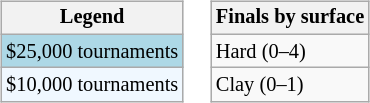<table>
<tr valign=top>
<td><br><table class=wikitable style="font-size:85%">
<tr>
<th>Legend</th>
</tr>
<tr style="background:lightblue;">
<td>$25,000 tournaments</td>
</tr>
<tr style="background:#f0f8ff;">
<td>$10,000 tournaments</td>
</tr>
</table>
</td>
<td><br><table class=wikitable style="font-size:85%">
<tr>
<th>Finals by surface</th>
</tr>
<tr>
<td>Hard (0–4)</td>
</tr>
<tr>
<td>Clay (0–1)</td>
</tr>
</table>
</td>
</tr>
</table>
